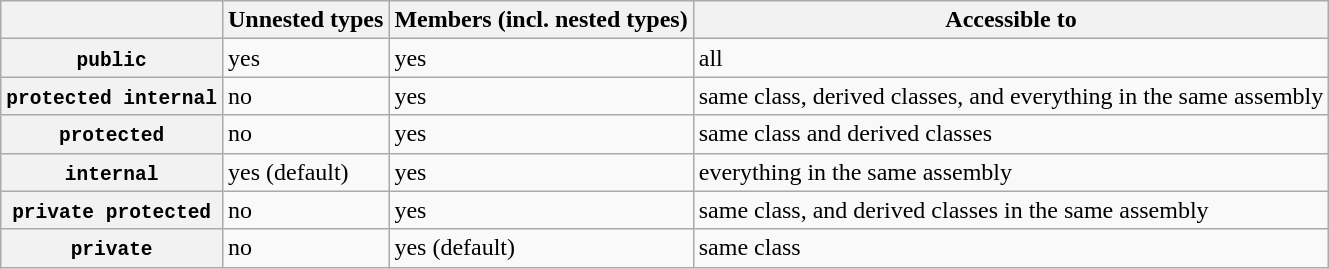<table class="wikitable">
<tr>
<th></th>
<th>Unnested types</th>
<th>Members (incl. nested types)</th>
<th>Accessible to</th>
</tr>
<tr>
<th><code>public</code></th>
<td>yes</td>
<td>yes</td>
<td>all</td>
</tr>
<tr>
<th><code>protected internal</code></th>
<td>no</td>
<td>yes</td>
<td>same class, derived classes, and everything in the same assembly</td>
</tr>
<tr>
<th><code>protected</code></th>
<td>no</td>
<td>yes</td>
<td>same class and derived classes</td>
</tr>
<tr>
<th><code>internal</code></th>
<td>yes (default)</td>
<td>yes</td>
<td>everything in the same assembly</td>
</tr>
<tr>
<th><code>private protected</code></th>
<td>no</td>
<td>yes</td>
<td>same class, and derived classes in the same assembly</td>
</tr>
<tr>
<th><code>private</code></th>
<td>no</td>
<td>yes (default)</td>
<td>same class</td>
</tr>
</table>
